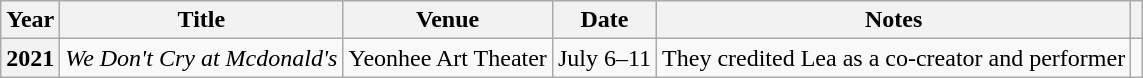<table class="wikitable plainrowheaders">
<tr>
<th scope="col">Year</th>
<th scope="col">Title</th>
<th scope="col">Venue</th>
<th scope="col">Date</th>
<th scope="col">Notes</th>
<th scope="col" class="unsortable"></th>
</tr>
<tr>
<th scope="row">2021</th>
<td><em>We Don't Cry at Mcdonald's</em></td>
<td>Yeonhee Art Theater</td>
<td>July 6–11</td>
<td>They credited Lea as a co-creator and performer</td>
<td style="text-align:center"></td>
</tr>
</table>
